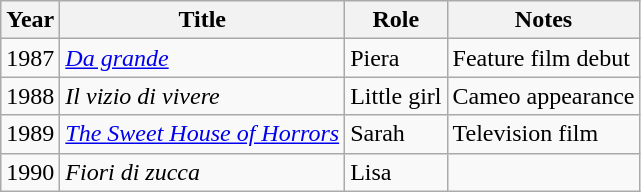<table class="wikitable">
<tr>
<th>Year</th>
<th>Title</th>
<th>Role</th>
<th>Notes</th>
</tr>
<tr>
<td>1987</td>
<td><em><a href='#'>Da grande</a></em></td>
<td>Piera</td>
<td>Feature film debut</td>
</tr>
<tr>
<td>1988</td>
<td><em>Il vizio di vivere</em></td>
<td>Little girl</td>
<td>Cameo appearance</td>
</tr>
<tr>
<td>1989</td>
<td><em><a href='#'>The Sweet House of Horrors</a></em></td>
<td>Sarah</td>
<td>Television film</td>
</tr>
<tr>
<td>1990</td>
<td><em>Fiori di zucca</em></td>
<td>Lisa</td>
<td></td>
</tr>
</table>
